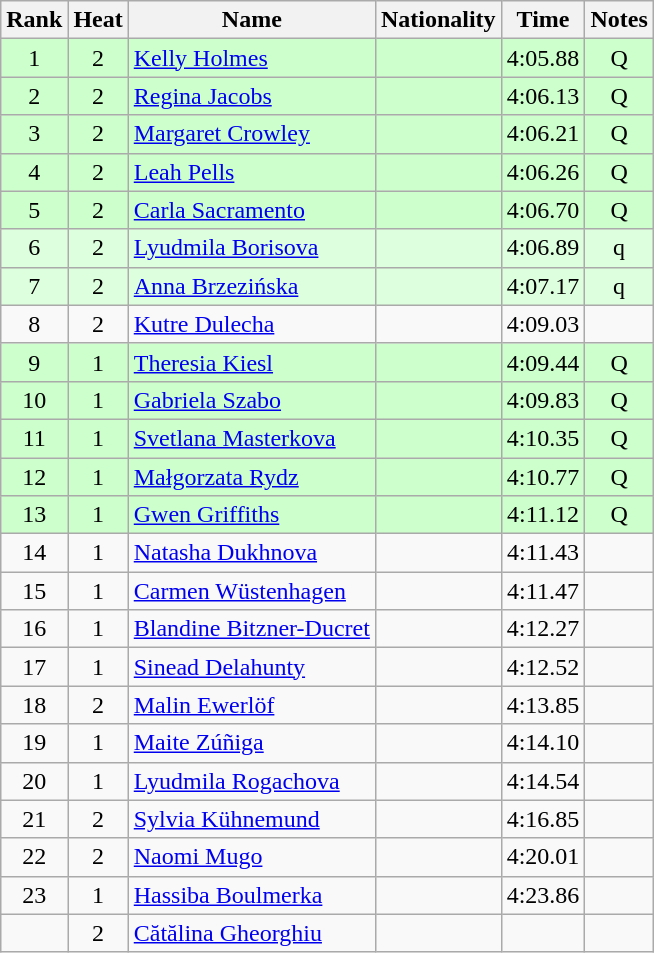<table class="wikitable sortable" style="text-align:center">
<tr>
<th>Rank</th>
<th>Heat</th>
<th>Name</th>
<th>Nationality</th>
<th>Time</th>
<th>Notes</th>
</tr>
<tr bgcolor=ccffcc>
<td>1</td>
<td>2</td>
<td align=left><a href='#'>Kelly Holmes</a></td>
<td align=left></td>
<td>4:05.88</td>
<td>Q</td>
</tr>
<tr bgcolor=ccffcc>
<td>2</td>
<td>2</td>
<td align=left><a href='#'>Regina Jacobs</a></td>
<td align=left></td>
<td>4:06.13</td>
<td>Q</td>
</tr>
<tr bgcolor=ccffcc>
<td>3</td>
<td>2</td>
<td align=left><a href='#'>Margaret Crowley</a></td>
<td align=left></td>
<td>4:06.21</td>
<td>Q</td>
</tr>
<tr bgcolor=ccffcc>
<td>4</td>
<td>2</td>
<td align=left><a href='#'>Leah Pells</a></td>
<td align=left></td>
<td>4:06.26</td>
<td>Q</td>
</tr>
<tr bgcolor=ccffcc>
<td>5</td>
<td>2</td>
<td align=left><a href='#'>Carla Sacramento</a></td>
<td align=left></td>
<td>4:06.70</td>
<td>Q</td>
</tr>
<tr bgcolor=ddffdd>
<td>6</td>
<td>2</td>
<td align=left><a href='#'>Lyudmila Borisova</a></td>
<td align=left></td>
<td>4:06.89</td>
<td>q</td>
</tr>
<tr bgcolor=ddffdd>
<td>7</td>
<td>2</td>
<td align=left><a href='#'>Anna Brzezińska</a></td>
<td align=left></td>
<td>4:07.17</td>
<td>q</td>
</tr>
<tr>
<td>8</td>
<td>2</td>
<td align=left><a href='#'>Kutre Dulecha</a></td>
<td align=left></td>
<td>4:09.03</td>
<td></td>
</tr>
<tr bgcolor=ccffcc>
<td>9</td>
<td>1</td>
<td align=left><a href='#'>Theresia Kiesl</a></td>
<td align=left></td>
<td>4:09.44</td>
<td>Q</td>
</tr>
<tr bgcolor=ccffcc>
<td>10</td>
<td>1</td>
<td align=left><a href='#'>Gabriela Szabo</a></td>
<td align=left></td>
<td>4:09.83</td>
<td>Q</td>
</tr>
<tr bgcolor=ccffcc>
<td>11</td>
<td>1</td>
<td align=left><a href='#'>Svetlana Masterkova</a></td>
<td align=left></td>
<td>4:10.35</td>
<td>Q</td>
</tr>
<tr bgcolor=ccffcc>
<td>12</td>
<td>1</td>
<td align=left><a href='#'>Małgorzata Rydz</a></td>
<td align=left></td>
<td>4:10.77</td>
<td>Q</td>
</tr>
<tr bgcolor=ccffcc>
<td>13</td>
<td>1</td>
<td align=left><a href='#'>Gwen Griffiths</a></td>
<td align=left></td>
<td>4:11.12</td>
<td>Q</td>
</tr>
<tr>
<td>14</td>
<td>1</td>
<td align=left><a href='#'>Natasha Dukhnova</a></td>
<td align=left></td>
<td>4:11.43</td>
<td></td>
</tr>
<tr>
<td>15</td>
<td>1</td>
<td align=left><a href='#'>Carmen Wüstenhagen</a></td>
<td align=left></td>
<td>4:11.47</td>
<td></td>
</tr>
<tr>
<td>16</td>
<td>1</td>
<td align=left><a href='#'>Blandine Bitzner-Ducret</a></td>
<td align=left></td>
<td>4:12.27</td>
<td></td>
</tr>
<tr>
<td>17</td>
<td>1</td>
<td align=left><a href='#'>Sinead Delahunty</a></td>
<td align=left></td>
<td>4:12.52</td>
<td></td>
</tr>
<tr>
<td>18</td>
<td>2</td>
<td align=left><a href='#'>Malin Ewerlöf</a></td>
<td align=left></td>
<td>4:13.85</td>
<td></td>
</tr>
<tr>
<td>19</td>
<td>1</td>
<td align=left><a href='#'>Maite Zúñiga</a></td>
<td align=left></td>
<td>4:14.10</td>
<td></td>
</tr>
<tr>
<td>20</td>
<td>1</td>
<td align=left><a href='#'>Lyudmila Rogachova</a></td>
<td align=left></td>
<td>4:14.54</td>
<td></td>
</tr>
<tr>
<td>21</td>
<td>2</td>
<td align=left><a href='#'>Sylvia Kühnemund</a></td>
<td align=left></td>
<td>4:16.85</td>
<td></td>
</tr>
<tr>
<td>22</td>
<td>2</td>
<td align=left><a href='#'>Naomi Mugo</a></td>
<td align=left></td>
<td>4:20.01</td>
<td></td>
</tr>
<tr>
<td>23</td>
<td>1</td>
<td align=left><a href='#'>Hassiba Boulmerka</a></td>
<td align=left></td>
<td>4:23.86</td>
<td></td>
</tr>
<tr>
<td></td>
<td>2</td>
<td align=left><a href='#'>Cătălina Gheorghiu</a></td>
<td align=left></td>
<td></td>
<td></td>
</tr>
</table>
